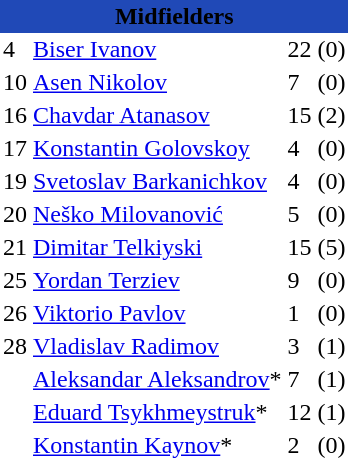<table class="toccolours" border="0" cellpadding="2" cellspacing="0" align="left" style="margin:0.5em;">
<tr>
<th colspan="4" align="center" bgcolor="#2049B7"><span>Midfielders</span></th>
</tr>
<tr>
<td>4</td>
<td> <a href='#'>Biser Ivanov</a></td>
<td>22</td>
<td>(0)</td>
</tr>
<tr>
<td>10</td>
<td> <a href='#'>Asen Nikolov</a></td>
<td>7</td>
<td>(0)</td>
</tr>
<tr>
<td>16</td>
<td> <a href='#'>Chavdar Atanasov</a></td>
<td>15</td>
<td>(2)</td>
</tr>
<tr>
<td>17</td>
<td> <a href='#'>Konstantin Golovskoy</a></td>
<td>4</td>
<td>(0)</td>
</tr>
<tr>
<td>19</td>
<td> <a href='#'>Svetoslav Barkanichkov</a></td>
<td>4</td>
<td>(0)</td>
</tr>
<tr>
<td>20</td>
<td> <a href='#'>Neško Milovanović</a></td>
<td>5</td>
<td>(0)</td>
</tr>
<tr>
<td>21</td>
<td> <a href='#'>Dimitar Telkiyski</a></td>
<td>15</td>
<td>(5)</td>
</tr>
<tr>
<td>25</td>
<td> <a href='#'>Yordan Terziev</a></td>
<td>9</td>
<td>(0)</td>
</tr>
<tr>
<td>26</td>
<td> <a href='#'>Viktorio Pavlov</a></td>
<td>1</td>
<td>(0)</td>
</tr>
<tr>
<td>28</td>
<td> <a href='#'>Vladislav Radimov</a></td>
<td>3</td>
<td>(1)</td>
</tr>
<tr>
<td></td>
<td> <a href='#'>Aleksandar Aleksandrov</a>*</td>
<td>7</td>
<td>(1)</td>
</tr>
<tr>
<td></td>
<td> <a href='#'>Eduard Tsykhmeystruk</a>*</td>
<td>12</td>
<td>(1)</td>
</tr>
<tr>
<td></td>
<td> <a href='#'>Konstantin Kaynov</a>*</td>
<td>2</td>
<td>(0)</td>
</tr>
<tr>
</tr>
</table>
